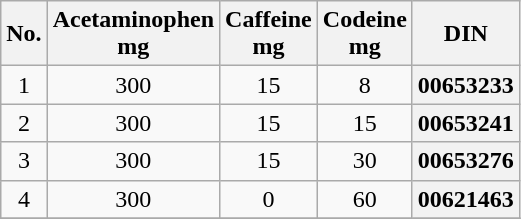<table class="wikitable">
<tr>
<th>No.</th>
<th>Acetaminophen<br>mg</th>
<th>Caffeine<br>mg</th>
<th>Codeine<br>mg</th>
<th>DIN</th>
</tr>
<tr>
<td align="center">1</td>
<td align="center">300</td>
<td align="center">15</td>
<td align="center">8</td>
<th>00653233 </th>
</tr>
<tr>
<td align="center">2</td>
<td align="center">300</td>
<td align="center">15</td>
<td align="center">15</td>
<th>00653241 </th>
</tr>
<tr>
<td align="center">3</td>
<td align="center">300</td>
<td align="center">15</td>
<td align="center">30</td>
<th>00653276 </th>
</tr>
<tr>
<td align="center">4</td>
<td align="center">300</td>
<td align="center">0</td>
<td align="center">60</td>
<th>00621463 </th>
</tr>
<tr>
</tr>
</table>
